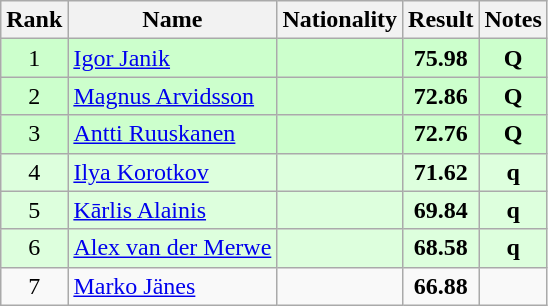<table class="wikitable sortable" style="text-align:center">
<tr>
<th>Rank</th>
<th>Name</th>
<th>Nationality</th>
<th>Result</th>
<th>Notes</th>
</tr>
<tr bgcolor=ccffcc>
<td>1</td>
<td align=left><a href='#'>Igor Janik</a></td>
<td align=left></td>
<td><strong>75.98</strong></td>
<td><strong>Q</strong></td>
</tr>
<tr bgcolor=ccffcc>
<td>2</td>
<td align=left><a href='#'>Magnus Arvidsson</a></td>
<td align=left></td>
<td><strong>72.86</strong></td>
<td><strong>Q</strong></td>
</tr>
<tr bgcolor=ccffcc>
<td>3</td>
<td align=left><a href='#'>Antti Ruuskanen</a></td>
<td align=left></td>
<td><strong>72.76</strong></td>
<td><strong>Q</strong></td>
</tr>
<tr bgcolor=ddffdd>
<td>4</td>
<td align=left><a href='#'>Ilya Korotkov</a></td>
<td align=left></td>
<td><strong>71.62</strong></td>
<td><strong>q</strong></td>
</tr>
<tr bgcolor=ddffdd>
<td>5</td>
<td align=left><a href='#'>Kārlis Alainis</a></td>
<td align=left></td>
<td><strong>69.84</strong></td>
<td><strong>q</strong></td>
</tr>
<tr bgcolor=ddffdd>
<td>6</td>
<td align=left><a href='#'>Alex van der Merwe</a></td>
<td align=left></td>
<td><strong>68.58</strong></td>
<td><strong>q</strong></td>
</tr>
<tr>
<td>7</td>
<td align=left><a href='#'>Marko Jänes</a></td>
<td align=left></td>
<td><strong>66.88</strong></td>
<td></td>
</tr>
</table>
